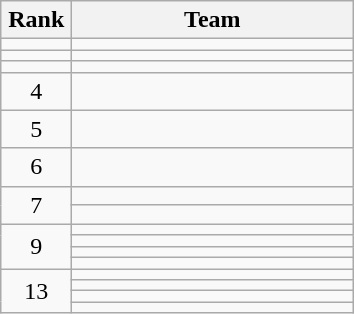<table class="wikitable" style="text-align: center;">
<tr>
<th width=40>Rank</th>
<th width=180>Team</th>
</tr>
<tr align=center>
<td></td>
<td style="text-align:left;"></td>
</tr>
<tr align=center>
<td></td>
<td style="text-align:left;"></td>
</tr>
<tr align=center>
<td></td>
<td style="text-align:left;"></td>
</tr>
<tr align=center>
<td>4</td>
<td style="text-align:left;"></td>
</tr>
<tr align=center>
<td>5</td>
<td style="text-align:left;"></td>
</tr>
<tr align=center>
<td>6</td>
<td style="text-align:left;"></td>
</tr>
<tr align=center>
<td rowspan=2>7</td>
<td style="text-align:left;"></td>
</tr>
<tr align=center>
<td style="text-align:left;"></td>
</tr>
<tr align=center>
<td rowspan=4>9</td>
<td style="text-align:left;"></td>
</tr>
<tr align=center>
<td style="text-align:left;"></td>
</tr>
<tr align=center>
<td style="text-align:left;"></td>
</tr>
<tr align=center>
<td style="text-align:left;"></td>
</tr>
<tr align=center>
<td rowspan=4>13</td>
<td style="text-align:left;"></td>
</tr>
<tr align=center>
<td style="text-align:left;"></td>
</tr>
<tr align=center>
<td style="text-align:left;"></td>
</tr>
<tr align=center>
<td style="text-align:left;"></td>
</tr>
</table>
